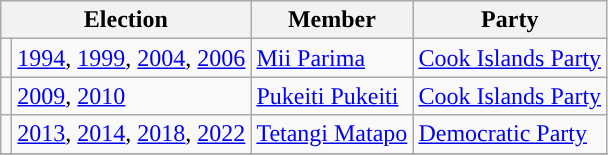<table class="wikitable">
<tr>
<th colspan="2">Election</th>
<th>Member</th>
<th>Party</th>
</tr>
<tr>
<td style="background-color: "></td>
<td><a href='#'>1994</a>, <a href='#'>1999</a>, <a href='#'>2004</a>, <a href='#'>2006</a></td>
<td><a href='#'>Mii Parima</a></td>
<td><a href='#'>Cook Islands Party</a></td>
</tr>
<tr>
<td style="background-color: "></td>
<td><a href='#'>2009</a>, <a href='#'>2010</a></td>
<td><a href='#'>Pukeiti Pukeiti</a></td>
<td><a href='#'>Cook Islands Party</a></td>
</tr>
<tr>
<td style="background-color: "></td>
<td><a href='#'>2013</a>, <a href='#'>2014</a>, <a href='#'>2018</a>, <a href='#'>2022</a></td>
<td><a href='#'>Tetangi Matapo</a></td>
<td><a href='#'>Democratic Party</a></td>
</tr>
<tr>
</tr>
</table>
